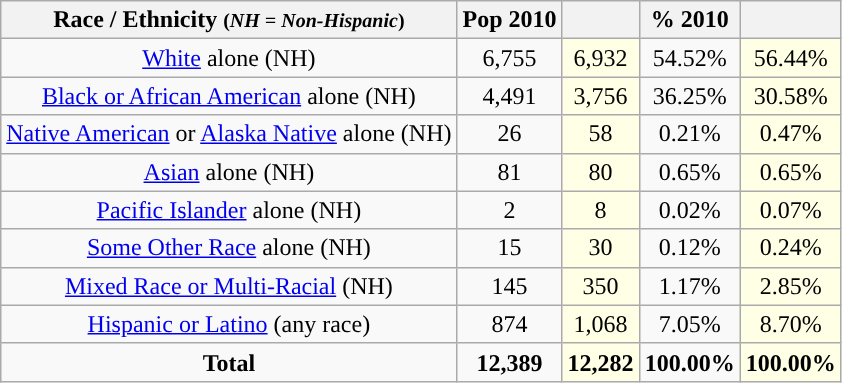<table class="wikitable" style="text-align:center;">
<tr>
<th>Race / Ethnicity <small>(<em>NH = Non-Hispanic</em>)</small></th>
<th>Pop 2010</th>
<th></th>
<th>% 2010</th>
<th></th>
</tr>
<tr>
<td><a href='#'>White</a> alone (NH)</td>
<td>6,755</td>
<td style='background: #ffffe6;'>6,932</td>
<td>54.52%</td>
<td style='background: #ffffe6;'>56.44%</td>
</tr>
<tr>
<td><a href='#'>Black or African American</a> alone (NH)</td>
<td>4,491</td>
<td style='background: #ffffe6;'>3,756</td>
<td>36.25%</td>
<td style='background: #ffffe6;'>30.58%</td>
</tr>
<tr>
<td><a href='#'>Native American</a> or <a href='#'>Alaska Native</a> alone (NH)</td>
<td>26</td>
<td style='background: #ffffe6;'>58</td>
<td>0.21%</td>
<td style='background: #ffffe6;'>0.47%</td>
</tr>
<tr>
<td><a href='#'>Asian</a> alone (NH)</td>
<td>81</td>
<td style='background: #ffffe6;'>80</td>
<td>0.65%</td>
<td style='background: #ffffe6;'>0.65%</td>
</tr>
<tr>
<td><a href='#'>Pacific Islander</a> alone (NH)</td>
<td>2</td>
<td style='background: #ffffe6;'>8</td>
<td>0.02%</td>
<td style='background: #ffffe6;'>0.07%</td>
</tr>
<tr>
<td><a href='#'>Some Other Race</a> alone (NH)</td>
<td>15</td>
<td style='background: #ffffe6;'>30</td>
<td>0.12%</td>
<td style='background: #ffffe6;'>0.24%</td>
</tr>
<tr>
<td><a href='#'>Mixed Race or Multi-Racial</a> (NH)</td>
<td>145</td>
<td style='background: #ffffe6;'>350</td>
<td>1.17%</td>
<td style='background: #ffffe6;'>2.85%</td>
</tr>
<tr>
<td><a href='#'>Hispanic or Latino</a> (any race)</td>
<td>874</td>
<td style='background: #ffffe6;'>1,068</td>
<td>7.05%</td>
<td style='background: #ffffe6;'>8.70%</td>
</tr>
<tr>
<td><strong>Total</strong></td>
<td><strong>12,389</strong></td>
<td style='background: #ffffe6;'><strong>12,282</strong></td>
<td><strong>100.00%</strong></td>
<td style='background: #ffffe6;'><strong>100.00%</strong></td>
</tr>
</table>
